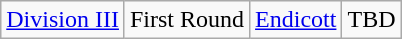<table class="wikitable">
<tr>
<td rowspan="6"><a href='#'>Division III</a></td>
<td>First Round</td>
<td><a href='#'>Endicott</a></td>
<td>TBD</td>
</tr>
</table>
